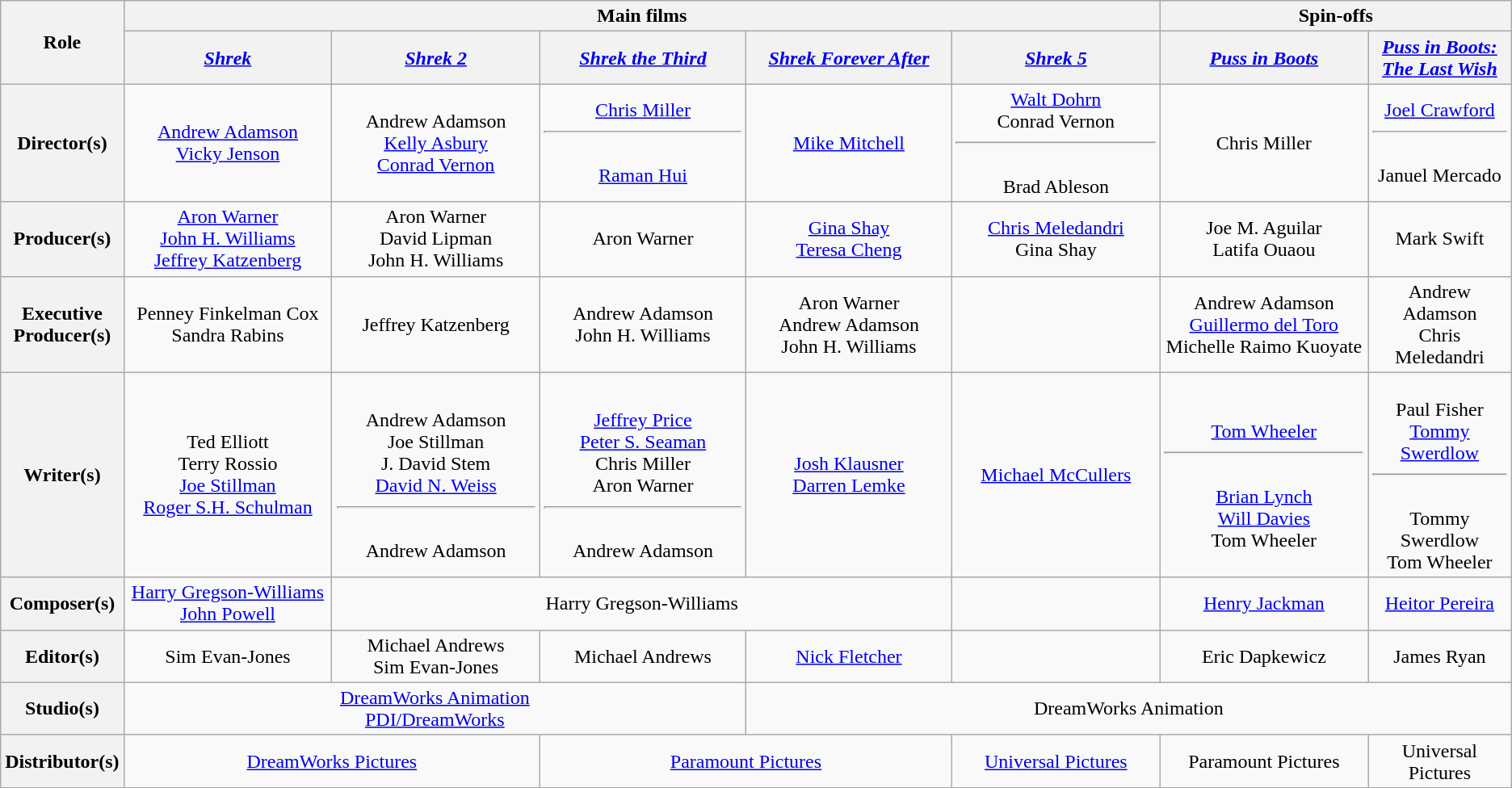<table class="wikitable" style="text-align:center;" "width:100%;">
<tr>
<th rowspan="2">Role</th>
<th colspan="5">Main films</th>
<th colspan="2">Spin-offs</th>
</tr>
<tr>
<th style="width:15%;"><em><a href='#'>Shrek</a></em></th>
<th style="width:15%;"><em><a href='#'>Shrek 2</a></em></th>
<th style="width:15%;"><em><a href='#'>Shrek the Third</a></em></th>
<th style="width:15%;"><em><a href='#'>Shrek Forever After</a></em></th>
<th style="width:15%;"><em><a href='#'>Shrek 5</a></em></th>
<th style="width:15%;"><em><a href='#'>Puss in Boots</a></em></th>
<th style="width:15%;"><em><a href='#'>Puss in Boots: The Last Wish</a></em></th>
</tr>
<tr>
<th>Director(s)</th>
<td><a href='#'>Andrew Adamson</a><br><a href='#'>Vicky Jenson</a></td>
<td>Andrew Adamson<br><a href='#'>Kelly Asbury</a><br><a href='#'>Conrad Vernon</a></td>
<td><a href='#'>Chris Miller</a><hr><br><a href='#'>Raman Hui</a></td>
<td><a href='#'>Mike Mitchell</a></td>
<td><a href='#'>Walt Dohrn</a><br>Conrad Vernon<hr><br>Brad Ableson</td>
<td>Chris Miller</td>
<td><a href='#'>Joel Crawford</a><hr><br>Januel Mercado</td>
</tr>
<tr>
<th>Producer(s)</th>
<td><a href='#'>Aron Warner</a><br><a href='#'>John H. Williams</a><br><a href='#'>Jeffrey Katzenberg</a></td>
<td>Aron Warner<br>David Lipman<br>John H. Williams</td>
<td>Aron Warner</td>
<td><a href='#'>Gina Shay</a><br><a href='#'>Teresa Cheng</a></td>
<td><a href='#'>Chris Meledandri</a><br>Gina Shay</td>
<td>Joe M. Aguilar<br>Latifa Ouaou</td>
<td>Mark Swift</td>
</tr>
<tr>
<th>Executive Producer(s)</th>
<td>Penney Finkelman Cox<br>Sandra Rabins</td>
<td>Jeffrey Katzenberg</td>
<td>Andrew Adamson<br>John H. Williams</td>
<td>Aron Warner<br>Andrew Adamson<br>John H. Williams</td>
<td></td>
<td>Andrew Adamson<br><a href='#'>Guillermo del Toro</a><br>Michelle Raimo Kuoyate</td>
<td>Andrew Adamson<br>Chris Meledandri</td>
</tr>
<tr>
<th>Writer(s)</th>
<td>Ted Elliott<br>Terry Rossio<br><a href='#'>Joe Stillman</a><br><a href='#'>Roger S.H. Schulman</a></td>
<td><br>Andrew Adamson<br>Joe Stillman<br>J. David Stem<br><a href='#'>David N. Weiss</a><hr><br>Andrew Adamson</td>
<td><br><a href='#'>Jeffrey Price<br>Peter S. Seaman</a><br>Chris Miller<br>Aron Warner<hr><br>Andrew Adamson</td>
<td><a href='#'>Josh Klausner</a><br><a href='#'>Darren Lemke</a></td>
<td><a href='#'>Michael McCullers</a></td>
<td><br><a href='#'>Tom Wheeler</a><hr><br><a href='#'>Brian Lynch</a><br><a href='#'>Will Davies</a><br>Tom Wheeler</td>
<td><br>Paul Fisher<br><a href='#'>Tommy Swerdlow</a><hr><br>Tommy Swerdlow<br>Tom Wheeler</td>
</tr>
<tr>
<th>Composer(s)</th>
<td><a href='#'>Harry Gregson-Williams</a><br><a href='#'>John Powell</a></td>
<td colspan="3">Harry Gregson-Williams</td>
<td></td>
<td><a href='#'>Henry Jackman</a></td>
<td><a href='#'>Heitor Pereira</a></td>
</tr>
<tr>
<th>Editor(s)</th>
<td>Sim Evan-Jones</td>
<td>Michael Andrews<br>Sim Evan-Jones</td>
<td>Michael Andrews</td>
<td><a href='#'>Nick Fletcher</a></td>
<td></td>
<td>Eric Dapkewicz</td>
<td>James Ryan</td>
</tr>
<tr>
<th>Studio(s)</th>
<td colspan="3"><a href='#'>DreamWorks Animation</a><br><a href='#'>PDI/DreamWorks</a></td>
<td colspan="4">DreamWorks Animation</td>
</tr>
<tr>
<th>Distributor(s)</th>
<td colspan="2"><a href='#'>DreamWorks Pictures</a></td>
<td colspan="2"><a href='#'>Paramount Pictures</a></td>
<td><a href='#'>Universal Pictures</a></td>
<td>Paramount Pictures</td>
<td>Universal Pictures</td>
</tr>
</table>
